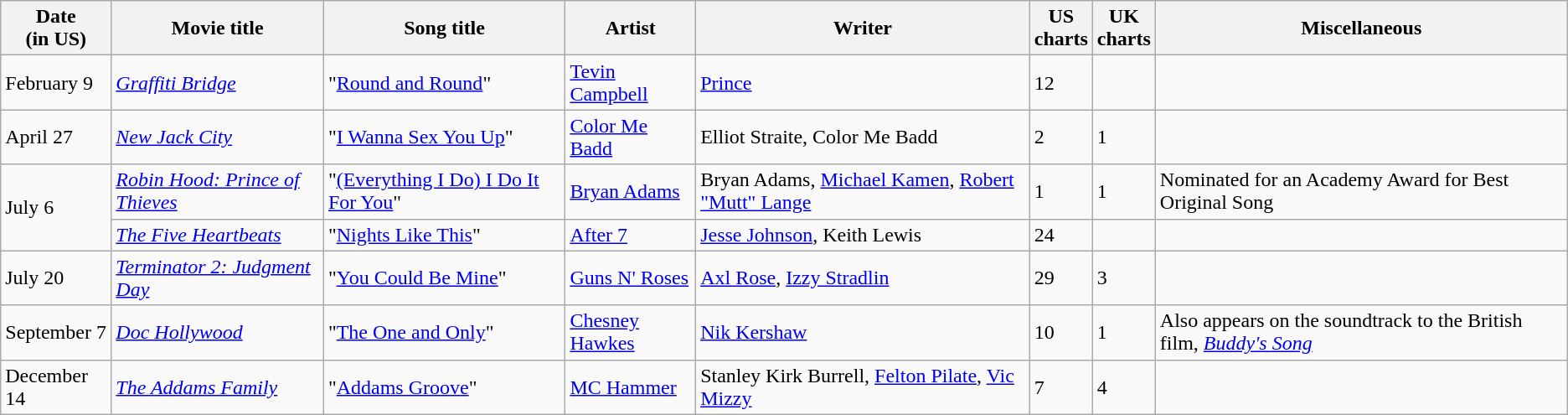<table class="wikitable sortable">
<tr>
<th>Date<br>(in US)</th>
<th>Movie title</th>
<th>Song title</th>
<th>Artist</th>
<th>Writer</th>
<th>US <br>charts</th>
<th>UK<br>charts</th>
<th>Miscellaneous</th>
</tr>
<tr>
<td>February 9</td>
<td><em><a href='#'>Graffiti Bridge</a></em></td>
<td>"<a href='#'>Round and Round</a>"</td>
<td><a href='#'>Tevin Campbell</a></td>
<td><a href='#'>Prince</a></td>
<td>12</td>
<td></td>
<td></td>
</tr>
<tr>
<td>April 27</td>
<td><em><a href='#'>New Jack City</a></em></td>
<td>"<a href='#'>I Wanna Sex You Up</a>"</td>
<td><a href='#'>Color Me Badd</a></td>
<td>Elliot Straite, Color Me Badd</td>
<td>2</td>
<td>1</td>
<td></td>
</tr>
<tr>
<td rowspan="2">July 6</td>
<td><em><a href='#'>Robin Hood: Prince of Thieves</a></em></td>
<td>"<a href='#'>(Everything I Do) I Do It For You</a>"</td>
<td><a href='#'>Bryan Adams</a></td>
<td>Bryan Adams, <a href='#'>Michael Kamen</a>, <a href='#'>Robert "Mutt" Lange</a></td>
<td>1</td>
<td>1</td>
<td>Nominated for an Academy Award for Best Original Song</td>
</tr>
<tr>
<td><em><a href='#'>The Five Heartbeats</a></em></td>
<td>"<a href='#'>Nights Like This</a>"</td>
<td><a href='#'>After 7</a></td>
<td><a href='#'>Jesse Johnson</a>, Keith Lewis</td>
<td>24</td>
<td></td>
<td></td>
</tr>
<tr>
<td>July 20</td>
<td><em><a href='#'>Terminator 2: Judgment Day</a></em></td>
<td>"<a href='#'>You Could Be Mine</a>"</td>
<td><a href='#'>Guns N' Roses</a></td>
<td><a href='#'>Axl Rose</a>, <a href='#'>Izzy Stradlin</a></td>
<td>29</td>
<td>3</td>
<td></td>
</tr>
<tr>
<td>September 7</td>
<td><em><a href='#'>Doc Hollywood</a></em></td>
<td>"<a href='#'>The One and Only</a>"</td>
<td><a href='#'>Chesney Hawkes</a></td>
<td><a href='#'>Nik Kershaw</a></td>
<td>10</td>
<td>1</td>
<td>Also appears on the soundtrack to the British film, <em><a href='#'>Buddy's Song</a></em></td>
</tr>
<tr>
<td>December 14</td>
<td><em><a href='#'>The Addams Family</a></em></td>
<td>"<a href='#'>Addams Groove</a>"</td>
<td><a href='#'>MC Hammer</a></td>
<td>Stanley Kirk Burrell, <a href='#'>Felton Pilate</a>, <a href='#'>Vic Mizzy</a></td>
<td>7</td>
<td>4</td>
<td></td>
</tr>
</table>
